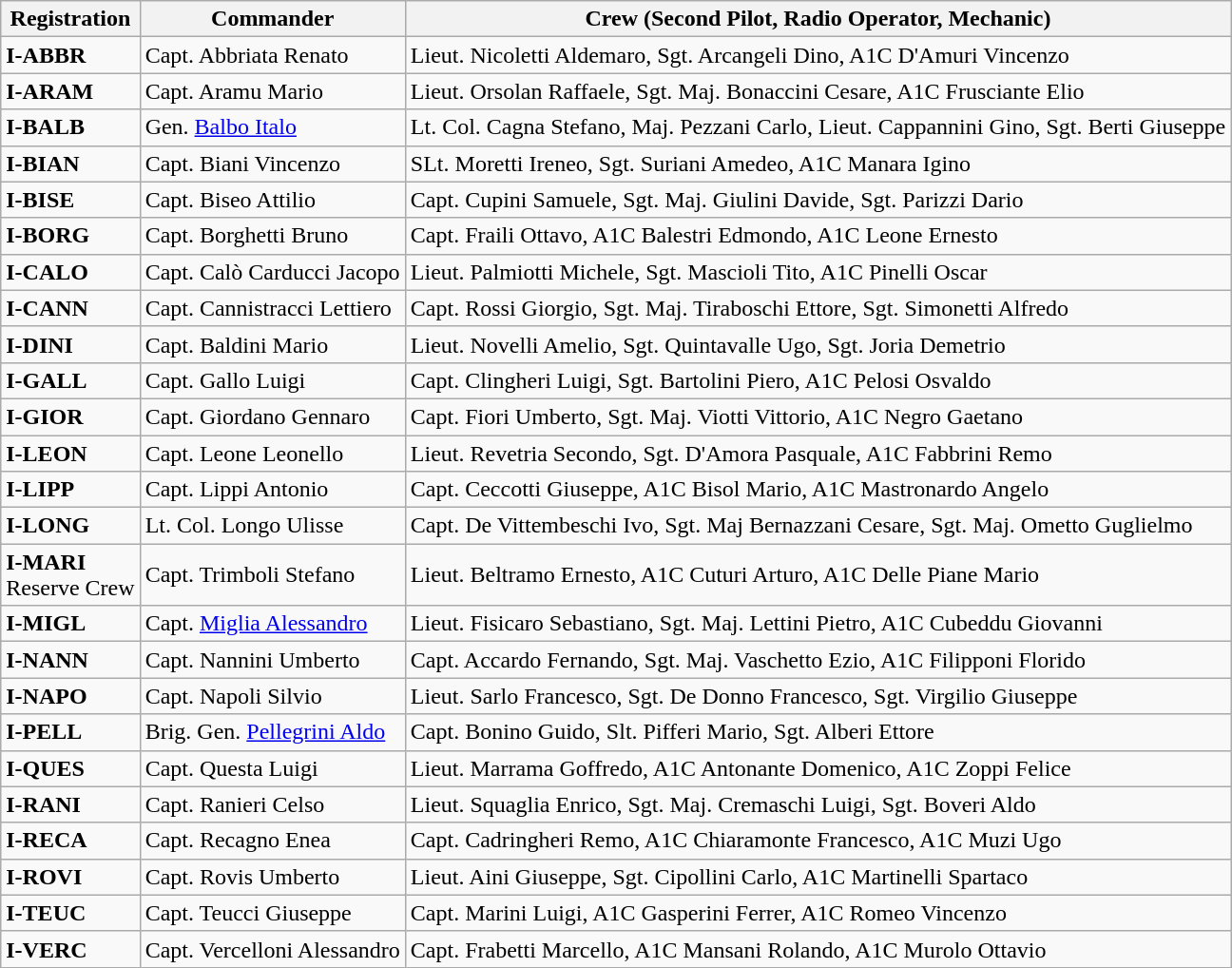<table class="wikitable mw-collapsible">
<tr>
<th>Registration</th>
<th>Commander</th>
<th>Crew (Second Pilot, Radio Operator, Mechanic)</th>
</tr>
<tr>
<td><strong>I-ABBR</strong></td>
<td>Capt. Abbriata Renato</td>
<td>Lieut. Nicoletti Aldemaro, Sgt. Arcangeli Dino, A1C D'Amuri Vincenzo</td>
</tr>
<tr>
<td><strong>I-ARAM</strong></td>
<td>Capt. Aramu Mario</td>
<td>Lieut. Orsolan Raffaele, Sgt. Maj. Bonaccini Cesare, A1C Frusciante Elio</td>
</tr>
<tr>
<td><strong>I-BALB</strong></td>
<td>Gen. <a href='#'>Balbo Italo</a></td>
<td>Lt. Col. Cagna Stefano, Maj. Pezzani Carlo, Lieut. Cappannini Gino, Sgt. Berti Giuseppe</td>
</tr>
<tr>
<td><strong>I-BIAN</strong></td>
<td>Capt. Biani Vincenzo</td>
<td>SLt. Moretti Ireneo, Sgt. Suriani Amedeo, A1C Manara Igino</td>
</tr>
<tr>
<td><strong>I-BISE</strong></td>
<td>Capt. Biseo Attilio</td>
<td>Capt. Cupini Samuele, Sgt. Maj.  Giulini Davide, Sgt. Parizzi Dario</td>
</tr>
<tr>
<td><strong>I-BORG</strong></td>
<td>Capt. Borghetti Bruno</td>
<td>Capt. Fraili Ottavo, A1C Balestri Edmondo, A1C Leone Ernesto</td>
</tr>
<tr>
<td><strong>I-CALO</strong></td>
<td>Capt. Calò Carducci Jacopo</td>
<td>Lieut. Palmiotti Michele, Sgt. Mascioli Tito, A1C Pinelli Oscar</td>
</tr>
<tr>
<td><strong>I-CANN</strong></td>
<td>Capt. Cannistracci Lettiero</td>
<td>Capt. Rossi Giorgio, Sgt. Maj. Tiraboschi Ettore, Sgt. Simonetti Alfredo</td>
</tr>
<tr>
<td><strong>I-DINI</strong></td>
<td>Capt. Baldini Mario</td>
<td>Lieut. Novelli Amelio, Sgt. Quintavalle Ugo, Sgt. Joria Demetrio</td>
</tr>
<tr>
<td><strong>I-GALL</strong></td>
<td>Capt. Gallo Luigi</td>
<td>Capt. Clingheri Luigi, Sgt. Bartolini Piero, A1C Pelosi Osvaldo</td>
</tr>
<tr>
<td><strong>I-GIOR</strong></td>
<td>Capt. Giordano Gennaro</td>
<td>Capt. Fiori Umberto, Sgt. Maj. Viotti Vittorio, A1C Negro Gaetano</td>
</tr>
<tr>
<td><strong>I-LEON</strong></td>
<td>Capt. Leone Leonello</td>
<td>Lieut. Revetria Secondo, Sgt. D'Amora Pasquale, A1C Fabbrini Remo</td>
</tr>
<tr>
<td><strong>I-LIPP</strong></td>
<td>Capt. Lippi Antonio</td>
<td>Capt. Ceccotti Giuseppe, A1C Bisol Mario, A1C Mastronardo Angelo</td>
</tr>
<tr>
<td><strong>I-LONG</strong></td>
<td>Lt. Col. Longo Ulisse</td>
<td>Capt. De Vittembeschi Ivo, Sgt. Maj Bernazzani Cesare, Sgt. Maj. Ometto Guglielmo</td>
</tr>
<tr>
<td><strong>I-MARI</strong><br>Reserve Crew</td>
<td>Capt. Trimboli Stefano</td>
<td>Lieut. Beltramo Ernesto, A1C Cuturi Arturo, A1C Delle Piane Mario</td>
</tr>
<tr>
<td><strong>I-MIGL</strong></td>
<td>Capt. <a href='#'>Miglia Alessandro</a></td>
<td>Lieut. Fisicaro Sebastiano, Sgt. Maj. Lettini Pietro, A1C Cubeddu Giovanni</td>
</tr>
<tr>
<td><strong>I-NANN</strong></td>
<td>Capt. Nannini Umberto</td>
<td>Capt. Accardo Fernando, Sgt. Maj. Vaschetto Ezio, A1C Filipponi Florido</td>
</tr>
<tr>
<td><strong>I-NAPO</strong></td>
<td>Capt. Napoli Silvio</td>
<td>Lieut. Sarlo Francesco, Sgt. De Donno Francesco, Sgt. Virgilio Giuseppe</td>
</tr>
<tr>
<td><strong>I-PELL</strong></td>
<td>Brig. Gen. <a href='#'>Pellegrini Aldo</a></td>
<td>Capt. Bonino Guido, Slt. Pifferi Mario, Sgt. Alberi Ettore</td>
</tr>
<tr>
<td><strong>I-QUES</strong></td>
<td>Capt. Questa Luigi</td>
<td>Lieut. Marrama Goffredo, A1C Antonante Domenico, A1C Zoppi Felice</td>
</tr>
<tr>
<td><strong>I-RANI</strong></td>
<td>Capt. Ranieri Celso</td>
<td>Lieut. Squaglia Enrico, Sgt. Maj. Cremaschi Luigi, Sgt. Boveri Aldo</td>
</tr>
<tr>
<td><strong>I-RECA</strong></td>
<td>Capt. Recagno Enea</td>
<td>Capt. Cadringheri Remo, A1C Chiaramonte Francesco, A1C Muzi Ugo</td>
</tr>
<tr>
<td><strong>I-ROVI</strong></td>
<td>Capt. Rovis Umberto</td>
<td>Lieut. Aini Giuseppe, Sgt. Cipollini Carlo, A1C Martinelli Spartaco</td>
</tr>
<tr>
<td><strong>I-TEUC</strong></td>
<td>Capt. Teucci Giuseppe</td>
<td>Capt. Marini Luigi, A1C Gasperini Ferrer, A1C Romeo Vincenzo</td>
</tr>
<tr>
<td><strong>I-VERC</strong></td>
<td>Capt. Vercelloni Alessandro</td>
<td>Capt. Frabetti Marcello, A1C Mansani Rolando, A1C Murolo Ottavio</td>
</tr>
</table>
